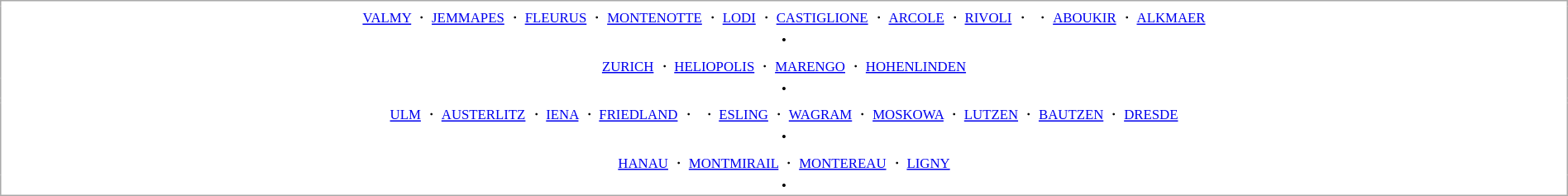<table align="center" border="0" cellspacing="0" cellpadding="2" style="border:1px solid #AAAAAA; border-collapse:collapse; font-size: 70%; text-align:center" width="100%">
<tr ---->
<th style="width: 8%;"></th>
<th style="width: 84%;"></th>
<th style="width: 8%;"></th>
</tr>
<tr --->
<td></td>
<td><a href='#'>VALMY</a> ・ <a href='#'>JEMMAPES</a> ・ <a href='#'>FLEURUS</a> ・ <a href='#'>MONTENOTTE</a> ・ <a href='#'>LODI</a> ・ <a href='#'>CASTIGLIONE</a> ・ <a href='#'>ARCOLE</a> ・ <a href='#'>RIVOLI</a> ・ <a href='#'></a> ・ <a href='#'>ABOUKIR</a> ・ <a href='#'>ALKMAER</a></td>
<td></td>
</tr>
<tr --->
<td></td>
<td>•</td>
<td></td>
</tr>
<tr --->
<td></td>
<th></th>
<td></td>
</tr>
<tr --->
<td></td>
<td><a href='#'>ZURICH</a> ・ <a href='#'>HELIOPOLIS</a> ・ <a href='#'>MARENGO</a> ・ <a href='#'>HOHENLINDEN</a></td>
<td></td>
</tr>
<tr --->
<td></td>
<td>•</td>
<td></td>
</tr>
<tr --->
<td></td>
<th></th>
<td></td>
</tr>
<tr --->
<td></td>
<td><a href='#'>ULM</a> ・ <a href='#'>AUSTERLITZ</a> ・ <a href='#'>IENA</a> ・ <a href='#'>FRIEDLAND</a> ・ <a href='#'></a> ・ <a href='#'>ESLING</a> ・ <a href='#'>WAGRAM</a> ・ <a href='#'>MOSKOWA</a> ・ <a href='#'>LUTZEN</a> ・ <a href='#'>BAUTZEN</a> ・ <a href='#'>DRESDE</a></td>
<td></td>
</tr>
<tr --->
<td></td>
<td>•</td>
<td></td>
</tr>
<tr --->
<td></td>
<th></th>
<td></td>
</tr>
<tr --->
<td></td>
<td><a href='#'>HANAU</a> ・ <a href='#'>MONTMIRAIL</a> ・ <a href='#'>MONTEREAU</a> ・ <a href='#'>LIGNY</a></td>
<td></td>
</tr>
<tr --->
<td></td>
<td>•</td>
<td></td>
</tr>
<tr --->
</tr>
</table>
